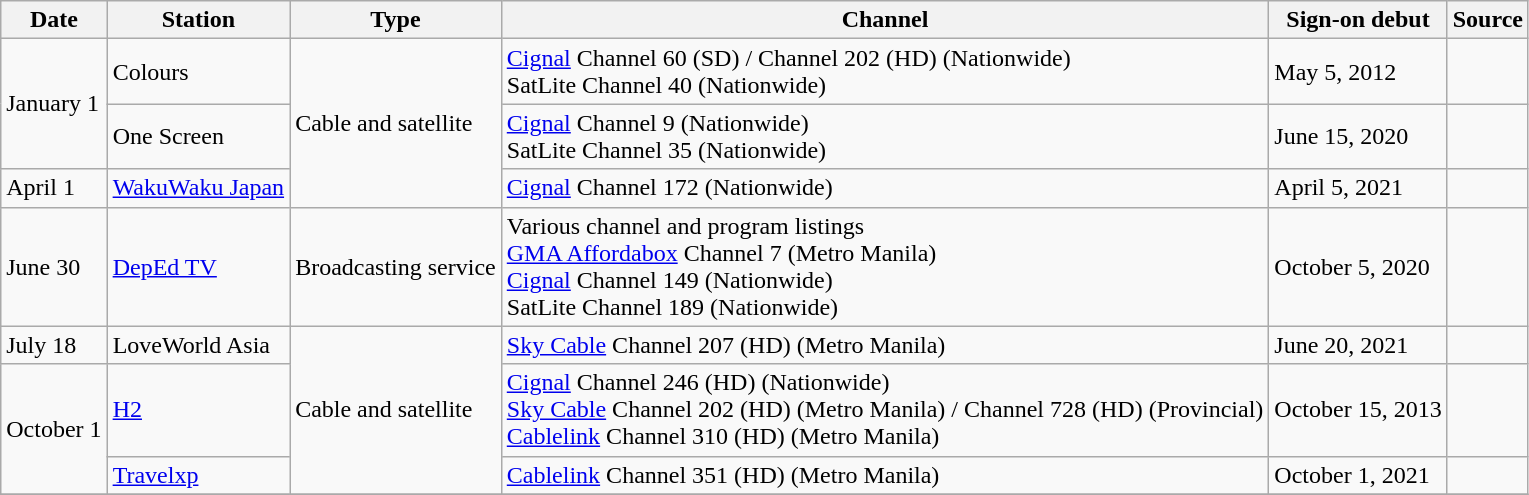<table class="wikitable">
<tr>
<th>Date</th>
<th>Station</th>
<th>Type</th>
<th>Channel</th>
<th>Sign-on debut</th>
<th>Source</th>
</tr>
<tr>
<td rowspan="2">January 1</td>
<td>Colours</td>
<td rowspan="3">Cable and satellite</td>
<td><a href='#'>Cignal</a> Channel 60 (SD) / Channel 202 (HD) (Nationwide)<br>SatLite Channel 40 (Nationwide)</td>
<td>May 5, 2012</td>
<td></td>
</tr>
<tr>
<td>One Screen</td>
<td><a href='#'>Cignal</a> Channel 9 (Nationwide)<br>SatLite Channel 35 (Nationwide)</td>
<td>June 15, 2020</td>
<td></td>
</tr>
<tr>
<td>April 1</td>
<td><a href='#'>WakuWaku Japan</a></td>
<td><a href='#'>Cignal</a> Channel 172 (Nationwide)</td>
<td>April 5, 2021</td>
<td></td>
</tr>
<tr>
<td>June 30</td>
<td><a href='#'>DepEd TV</a></td>
<td>Broadcasting service</td>
<td>Various channel and program listings<br><a href='#'>GMA Affordabox</a> Channel 7 (Metro Manila)<br><a href='#'>Cignal</a> Channel 149 (Nationwide)<br>SatLite Channel 189 (Nationwide)</td>
<td>October 5, 2020</td>
<td></td>
</tr>
<tr>
<td>July 18</td>
<td>LoveWorld Asia</td>
<td rowspan="3">Cable and satellite</td>
<td><a href='#'>Sky Cable</a> Channel 207 (HD) (Metro Manila)</td>
<td>June 20, 2021</td>
<td></td>
</tr>
<tr>
<td rowspan="2">October 1</td>
<td><a href='#'>H2</a></td>
<td><a href='#'>Cignal</a> Channel 246 (HD) (Nationwide)<br><a href='#'>Sky Cable</a> Channel 202 (HD) (Metro Manila) / Channel 728 (HD) (Provincial)<br><a href='#'>Cablelink</a> Channel 310 (HD) (Metro Manila)</td>
<td>October 15, 2013</td>
<td></td>
</tr>
<tr>
<td><a href='#'>Travelxp</a></td>
<td><a href='#'>Cablelink</a> Channel 351 (HD) (Metro Manila)</td>
<td>October 1, 2021</td>
<td></td>
</tr>
<tr>
</tr>
</table>
